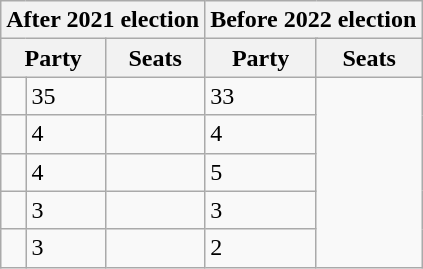<table class="wikitable">
<tr>
<th colspan="3">After 2021 election</th>
<th colspan="3">Before 2022 election</th>
</tr>
<tr>
<th colspan="2">Party</th>
<th>Seats</th>
<th colspan="2">Party</th>
<th>Seats</th>
</tr>
<tr>
<td></td>
<td>35</td>
<td></td>
<td>33</td>
</tr>
<tr>
<td></td>
<td>4</td>
<td></td>
<td>4</td>
</tr>
<tr>
<td></td>
<td>4</td>
<td></td>
<td>5</td>
</tr>
<tr>
<td></td>
<td>3</td>
<td></td>
<td>3</td>
</tr>
<tr>
<td></td>
<td>3</td>
<td></td>
<td>2</td>
</tr>
</table>
